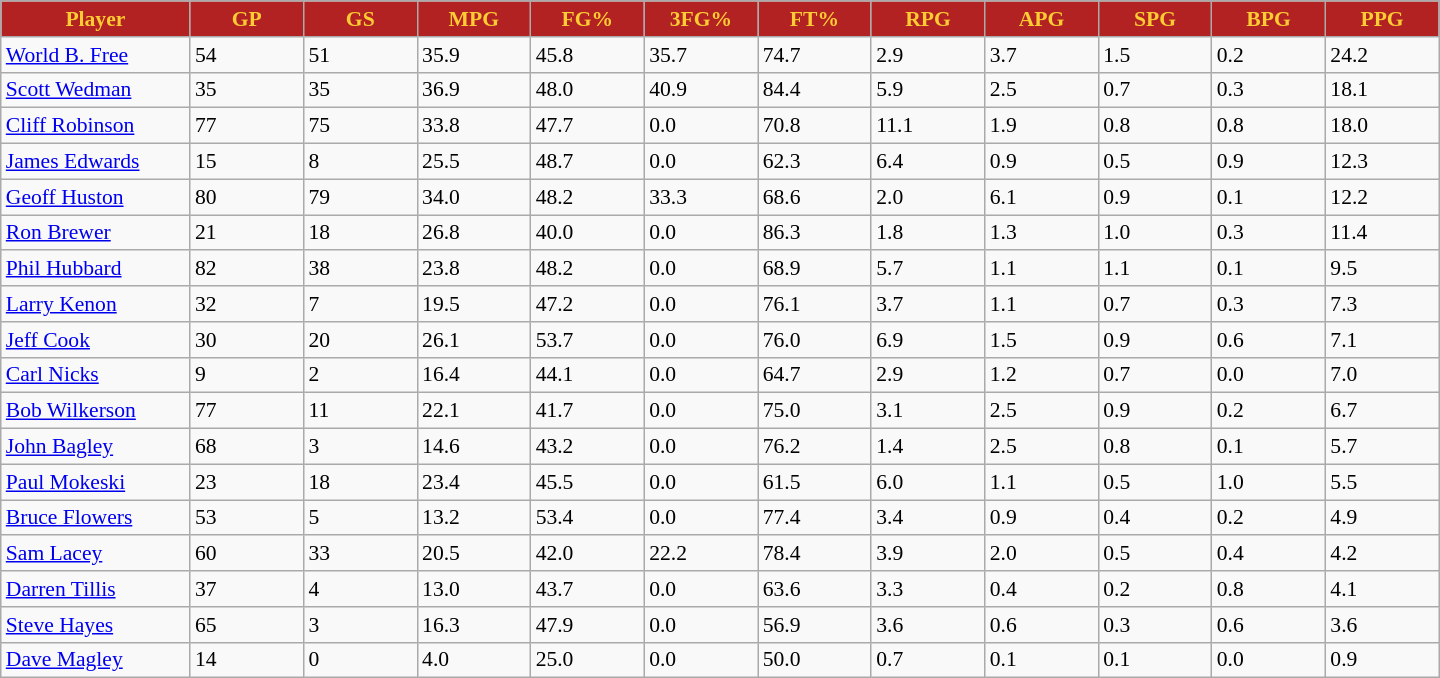<table class="wikitable sortable" style="font-size: 90%">
<tr>
<th style="background:#b22222; color:#ffcc33" width="10%">Player</th>
<th style="background:#b22222; color:#ffcc33" width="6%">GP</th>
<th style="background:#b22222; color:#ffcc33" width="6%">GS</th>
<th style="background:#b22222; color:#ffcc33" width="6%">MPG</th>
<th style="background:#b22222; color:#ffcc33" width="6%">FG%</th>
<th style="background:#b22222; color:#ffcc33" width="6%">3FG%</th>
<th style="background:#b22222; color:#ffcc33" width="6%">FT%</th>
<th style="background:#b22222; color:#ffcc33" width="6%">RPG</th>
<th style="background:#b22222; color:#ffcc33" width="6%">APG</th>
<th style="background:#b22222; color:#ffcc33" width="6%">SPG</th>
<th style="background:#b22222; color:#ffcc33" width="6%">BPG</th>
<th style="background:#b22222; color:#ffcc33" width="6%">PPG</th>
</tr>
<tr>
<td><a href='#'>World B. Free</a></td>
<td>54</td>
<td>51</td>
<td>35.9</td>
<td>45.8</td>
<td>35.7</td>
<td>74.7</td>
<td>2.9</td>
<td>3.7</td>
<td>1.5</td>
<td>0.2</td>
<td>24.2</td>
</tr>
<tr>
<td><a href='#'>Scott Wedman</a></td>
<td>35</td>
<td>35</td>
<td>36.9</td>
<td>48.0</td>
<td>40.9</td>
<td>84.4</td>
<td>5.9</td>
<td>2.5</td>
<td>0.7</td>
<td>0.3</td>
<td>18.1</td>
</tr>
<tr>
<td><a href='#'>Cliff Robinson</a></td>
<td>77</td>
<td>75</td>
<td>33.8</td>
<td>47.7</td>
<td>0.0</td>
<td>70.8</td>
<td>11.1</td>
<td>1.9</td>
<td>0.8</td>
<td>0.8</td>
<td>18.0</td>
</tr>
<tr>
<td><a href='#'>James Edwards</a></td>
<td>15</td>
<td>8</td>
<td>25.5</td>
<td>48.7</td>
<td>0.0</td>
<td>62.3</td>
<td>6.4</td>
<td>0.9</td>
<td>0.5</td>
<td>0.9</td>
<td>12.3</td>
</tr>
<tr>
<td><a href='#'>Geoff Huston</a></td>
<td>80</td>
<td>79</td>
<td>34.0</td>
<td>48.2</td>
<td>33.3</td>
<td>68.6</td>
<td>2.0</td>
<td>6.1</td>
<td>0.9</td>
<td>0.1</td>
<td>12.2</td>
</tr>
<tr>
<td><a href='#'>Ron Brewer</a></td>
<td>21</td>
<td>18</td>
<td>26.8</td>
<td>40.0</td>
<td>0.0</td>
<td>86.3</td>
<td>1.8</td>
<td>1.3</td>
<td>1.0</td>
<td>0.3</td>
<td>11.4</td>
</tr>
<tr>
<td><a href='#'>Phil Hubbard</a></td>
<td>82</td>
<td>38</td>
<td>23.8</td>
<td>48.2</td>
<td>0.0</td>
<td>68.9</td>
<td>5.7</td>
<td>1.1</td>
<td>1.1</td>
<td>0.1</td>
<td>9.5</td>
</tr>
<tr>
<td><a href='#'>Larry Kenon</a></td>
<td>32</td>
<td>7</td>
<td>19.5</td>
<td>47.2</td>
<td>0.0</td>
<td>76.1</td>
<td>3.7</td>
<td>1.1</td>
<td>0.7</td>
<td>0.3</td>
<td>7.3</td>
</tr>
<tr>
<td><a href='#'>Jeff Cook</a></td>
<td>30</td>
<td>20</td>
<td>26.1</td>
<td>53.7</td>
<td>0.0</td>
<td>76.0</td>
<td>6.9</td>
<td>1.5</td>
<td>0.9</td>
<td>0.6</td>
<td>7.1</td>
</tr>
<tr>
<td><a href='#'>Carl Nicks</a></td>
<td>9</td>
<td>2</td>
<td>16.4</td>
<td>44.1</td>
<td>0.0</td>
<td>64.7</td>
<td>2.9</td>
<td>1.2</td>
<td>0.7</td>
<td>0.0</td>
<td>7.0</td>
</tr>
<tr>
<td><a href='#'>Bob Wilkerson</a></td>
<td>77</td>
<td>11</td>
<td>22.1</td>
<td>41.7</td>
<td>0.0</td>
<td>75.0</td>
<td>3.1</td>
<td>2.5</td>
<td>0.9</td>
<td>0.2</td>
<td>6.7</td>
</tr>
<tr>
<td><a href='#'>John Bagley</a></td>
<td>68</td>
<td>3</td>
<td>14.6</td>
<td>43.2</td>
<td>0.0</td>
<td>76.2</td>
<td>1.4</td>
<td>2.5</td>
<td>0.8</td>
<td>0.1</td>
<td>5.7</td>
</tr>
<tr>
<td><a href='#'>Paul Mokeski</a></td>
<td>23</td>
<td>18</td>
<td>23.4</td>
<td>45.5</td>
<td>0.0</td>
<td>61.5</td>
<td>6.0</td>
<td>1.1</td>
<td>0.5</td>
<td>1.0</td>
<td>5.5</td>
</tr>
<tr>
<td><a href='#'>Bruce Flowers</a></td>
<td>53</td>
<td>5</td>
<td>13.2</td>
<td>53.4</td>
<td>0.0</td>
<td>77.4</td>
<td>3.4</td>
<td>0.9</td>
<td>0.4</td>
<td>0.2</td>
<td>4.9</td>
</tr>
<tr>
<td><a href='#'>Sam Lacey</a></td>
<td>60</td>
<td>33</td>
<td>20.5</td>
<td>42.0</td>
<td>22.2</td>
<td>78.4</td>
<td>3.9</td>
<td>2.0</td>
<td>0.5</td>
<td>0.4</td>
<td>4.2</td>
</tr>
<tr>
<td><a href='#'>Darren Tillis</a></td>
<td>37</td>
<td>4</td>
<td>13.0</td>
<td>43.7</td>
<td>0.0</td>
<td>63.6</td>
<td>3.3</td>
<td>0.4</td>
<td>0.2</td>
<td>0.8</td>
<td>4.1</td>
</tr>
<tr>
<td><a href='#'>Steve Hayes</a></td>
<td>65</td>
<td>3</td>
<td>16.3</td>
<td>47.9</td>
<td>0.0</td>
<td>56.9</td>
<td>3.6</td>
<td>0.6</td>
<td>0.3</td>
<td>0.6</td>
<td>3.6</td>
</tr>
<tr>
<td><a href='#'>Dave Magley</a></td>
<td>14</td>
<td>0</td>
<td>4.0</td>
<td>25.0</td>
<td>0.0</td>
<td>50.0</td>
<td>0.7</td>
<td>0.1</td>
<td>0.1</td>
<td>0.0</td>
<td>0.9</td>
</tr>
</table>
